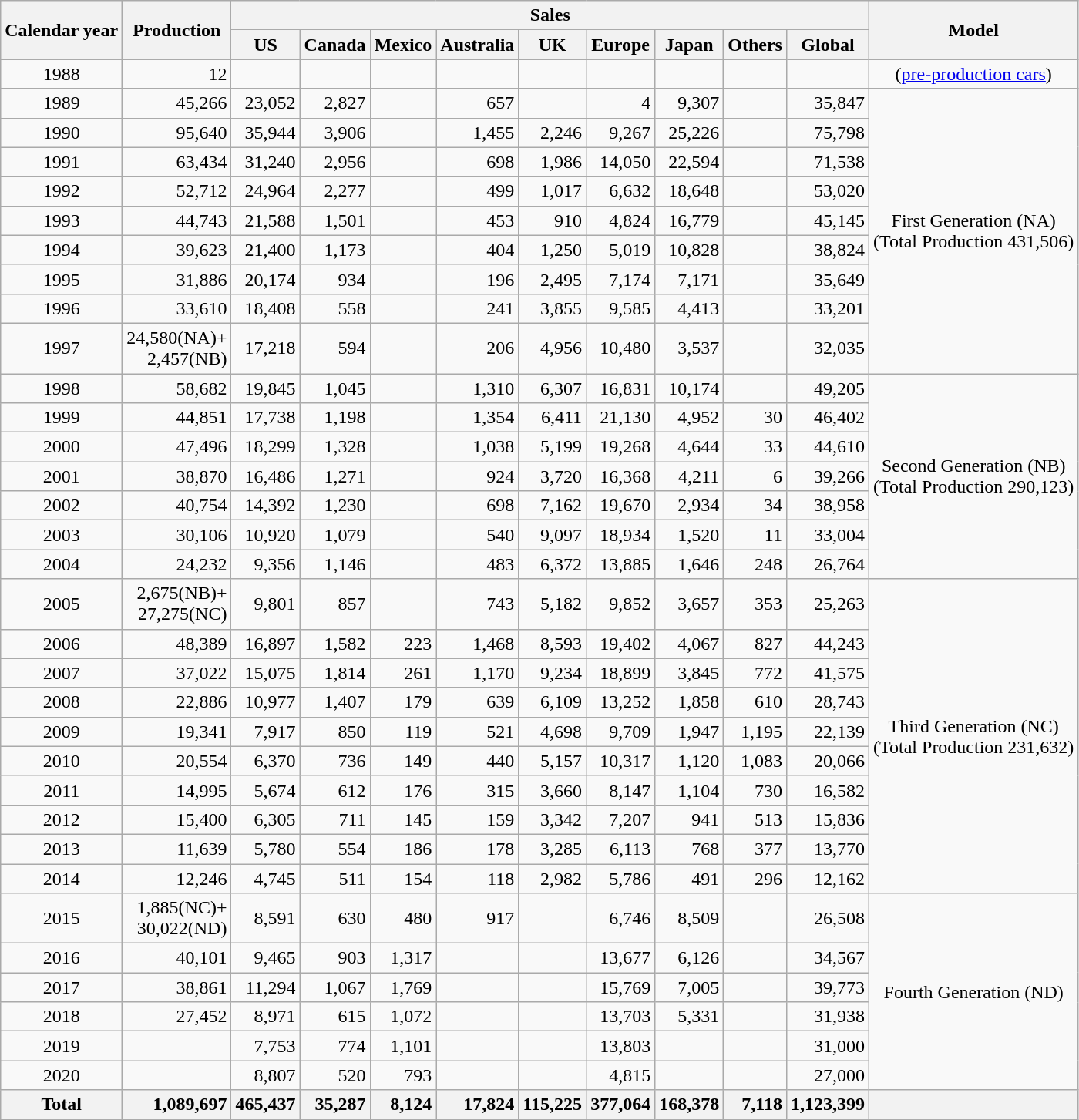<table class="wikitable" style="text-align: right;">
<tr>
<th rowspan="2">Calendar year</th>
<th rowspan="2">Production</th>
<th colspan="9">Sales</th>
<th rowspan="2">Model</th>
</tr>
<tr>
<th>US</th>
<th>Canada</th>
<th>Mexico</th>
<th>Australia</th>
<th>UK</th>
<th>Europe</th>
<th>Japan</th>
<th>Others</th>
<th>Global</th>
</tr>
<tr>
<td style="text-align: center;">1988</td>
<td>12</td>
<td></td>
<td></td>
<td></td>
<td></td>
<td></td>
<td></td>
<td></td>
<td></td>
<td></td>
<td style="text-align: center;">(<a href='#'>pre-production cars</a>)</td>
</tr>
<tr>
<td style="text-align: center;">1989</td>
<td>45,266</td>
<td>23,052</td>
<td>2,827</td>
<td></td>
<td>657</td>
<td></td>
<td>4</td>
<td>9,307</td>
<td></td>
<td>35,847</td>
<td style="text-align: center;" rowspan="9">First Generation (NA)<br> (Total Production 431,506)</td>
</tr>
<tr>
<td style="text-align: center;">1990</td>
<td>95,640</td>
<td>35,944</td>
<td>3,906</td>
<td></td>
<td>1,455</td>
<td>2,246</td>
<td>9,267</td>
<td>25,226</td>
<td></td>
<td>75,798</td>
</tr>
<tr>
<td style="text-align: center;">1991</td>
<td>63,434</td>
<td>31,240</td>
<td>2,956</td>
<td></td>
<td>698</td>
<td>1,986</td>
<td>14,050</td>
<td>22,594</td>
<td></td>
<td>71,538</td>
</tr>
<tr>
<td style="text-align: center;">1992</td>
<td>52,712</td>
<td>24,964</td>
<td>2,277</td>
<td></td>
<td>499</td>
<td>1,017</td>
<td>6,632</td>
<td>18,648</td>
<td></td>
<td>53,020</td>
</tr>
<tr>
<td style="text-align: center;">1993</td>
<td>44,743</td>
<td>21,588</td>
<td>1,501</td>
<td></td>
<td>453</td>
<td>910</td>
<td>4,824</td>
<td>16,779</td>
<td></td>
<td>45,145</td>
</tr>
<tr>
<td style="text-align: center;">1994</td>
<td>39,623</td>
<td>21,400</td>
<td>1,173</td>
<td></td>
<td>404</td>
<td>1,250</td>
<td>5,019</td>
<td>10,828</td>
<td></td>
<td>38,824</td>
</tr>
<tr>
<td style="text-align: center;">1995</td>
<td>31,886</td>
<td>20,174</td>
<td>934</td>
<td></td>
<td>196</td>
<td>2,495</td>
<td>7,174</td>
<td>7,171</td>
<td></td>
<td>35,649</td>
</tr>
<tr>
<td style="text-align: center;">1996</td>
<td>33,610</td>
<td>18,408</td>
<td>558</td>
<td></td>
<td>241</td>
<td>3,855</td>
<td>9,585</td>
<td>4,413</td>
<td></td>
<td>33,201</td>
</tr>
<tr>
<td style="text-align: center;">1997</td>
<td>24,580(NA)+<br>2,457(NB)</td>
<td>17,218</td>
<td>594</td>
<td></td>
<td>206</td>
<td>4,956</td>
<td>10,480</td>
<td>3,537</td>
<td></td>
<td>32,035</td>
</tr>
<tr>
<td style="text-align: center;">1998</td>
<td>58,682</td>
<td>19,845</td>
<td>1,045</td>
<td></td>
<td>1,310</td>
<td>6,307</td>
<td>16,831</td>
<td>10,174</td>
<td></td>
<td>49,205</td>
<td style="text-align: center;" rowspan="7">Second Generation (NB)<br>(Total Production 290,123)</td>
</tr>
<tr>
<td style="text-align: center;">1999</td>
<td>44,851</td>
<td>17,738</td>
<td>1,198</td>
<td></td>
<td>1,354</td>
<td>6,411</td>
<td>21,130</td>
<td>4,952</td>
<td>30</td>
<td>46,402</td>
</tr>
<tr>
<td style="text-align: center;">2000</td>
<td>47,496</td>
<td>18,299</td>
<td>1,328</td>
<td></td>
<td>1,038</td>
<td>5,199</td>
<td>19,268</td>
<td>4,644</td>
<td>33</td>
<td>44,610</td>
</tr>
<tr>
<td style="text-align: center;">2001</td>
<td>38,870</td>
<td>16,486</td>
<td>1,271</td>
<td></td>
<td>924</td>
<td>3,720</td>
<td>16,368</td>
<td>4,211</td>
<td>6</td>
<td>39,266</td>
</tr>
<tr>
<td style="text-align: center;">2002</td>
<td>40,754</td>
<td>14,392</td>
<td>1,230</td>
<td></td>
<td>698</td>
<td>7,162</td>
<td>19,670</td>
<td>2,934</td>
<td>34</td>
<td>38,958</td>
</tr>
<tr>
<td style="text-align: center;">2003</td>
<td>30,106</td>
<td>10,920</td>
<td>1,079</td>
<td></td>
<td>540</td>
<td>9,097</td>
<td>18,934</td>
<td>1,520</td>
<td>11</td>
<td>33,004</td>
</tr>
<tr>
<td style="text-align: center;">2004</td>
<td>24,232</td>
<td>9,356</td>
<td>1,146</td>
<td></td>
<td>483</td>
<td>6,372</td>
<td>13,885</td>
<td>1,646</td>
<td>248</td>
<td>26,764</td>
</tr>
<tr>
<td style="text-align: center;">2005</td>
<td>2,675(NB)+<br>27,275(NC)</td>
<td>9,801</td>
<td>857</td>
<td></td>
<td>743</td>
<td>5,182</td>
<td>9,852</td>
<td>3,657</td>
<td>353</td>
<td>25,263</td>
<td style="text-align: center;" rowspan="10">Third Generation (NC)<br>(Total Production 231,632)</td>
</tr>
<tr>
<td style="text-align: center;">2006</td>
<td>48,389</td>
<td>16,897</td>
<td>1,582</td>
<td>223</td>
<td>1,468</td>
<td>8,593</td>
<td>19,402</td>
<td>4,067</td>
<td>827</td>
<td>44,243</td>
</tr>
<tr>
<td style="text-align: center;">2007</td>
<td>37,022</td>
<td>15,075</td>
<td>1,814</td>
<td>261</td>
<td>1,170</td>
<td>9,234</td>
<td>18,899</td>
<td>3,845</td>
<td>772</td>
<td>41,575</td>
</tr>
<tr>
<td style="text-align: center;">2008</td>
<td>22,886</td>
<td>10,977</td>
<td>1,407</td>
<td>179</td>
<td>639</td>
<td>6,109</td>
<td>13,252</td>
<td>1,858</td>
<td>610</td>
<td>28,743</td>
</tr>
<tr>
<td style="text-align: center;">2009</td>
<td>19,341</td>
<td>7,917</td>
<td>850</td>
<td>119</td>
<td>521</td>
<td>4,698</td>
<td>9,709</td>
<td>1,947</td>
<td>1,195</td>
<td>22,139</td>
</tr>
<tr>
<td style="text-align: center;">2010</td>
<td>20,554</td>
<td>6,370</td>
<td>736</td>
<td>149</td>
<td>440</td>
<td>5,157</td>
<td>10,317</td>
<td>1,120</td>
<td>1,083</td>
<td>20,066</td>
</tr>
<tr>
<td style="text-align: center;">2011</td>
<td>14,995</td>
<td>5,674</td>
<td>612</td>
<td>176</td>
<td>315</td>
<td>3,660</td>
<td>8,147</td>
<td>1,104</td>
<td>730</td>
<td>16,582</td>
</tr>
<tr>
<td style="text-align: center;">2012</td>
<td>15,400</td>
<td>6,305</td>
<td>711</td>
<td>145</td>
<td>159</td>
<td>3,342</td>
<td>7,207</td>
<td>941</td>
<td>513</td>
<td>15,836</td>
</tr>
<tr>
<td style="text-align: center;">2013</td>
<td>11,639</td>
<td>5,780</td>
<td>554</td>
<td>186</td>
<td>178</td>
<td>3,285</td>
<td>6,113</td>
<td>768</td>
<td>377</td>
<td>13,770</td>
</tr>
<tr>
<td style="text-align: center;">2014</td>
<td>12,246</td>
<td>4,745</td>
<td>511</td>
<td>154</td>
<td>118</td>
<td>2,982</td>
<td>5,786</td>
<td>491</td>
<td>296</td>
<td>12,162</td>
</tr>
<tr>
<td style="text-align: center;">2015</td>
<td>1,885(NC)+<br>30,022(ND)</td>
<td>8,591</td>
<td>630</td>
<td>480</td>
<td>917</td>
<td></td>
<td>6,746</td>
<td>8,509</td>
<td></td>
<td>26,508</td>
<td style="text-align: center;" rowspan="6">Fourth Generation (ND)</td>
</tr>
<tr>
<td style="text-align: center;">2016</td>
<td>40,101</td>
<td>9,465</td>
<td>903</td>
<td>1,317</td>
<td></td>
<td></td>
<td>13,677</td>
<td>6,126</td>
<td></td>
<td>34,567</td>
</tr>
<tr>
<td style="text-align: center;">2017</td>
<td>38,861</td>
<td>11,294</td>
<td>1,067</td>
<td>1,769</td>
<td></td>
<td></td>
<td>15,769</td>
<td>7,005</td>
<td></td>
<td>39,773</td>
</tr>
<tr>
<td style="text-align: center;">2018</td>
<td>27,452</td>
<td>8,971</td>
<td>615</td>
<td>1,072</td>
<td></td>
<td></td>
<td>13,703</td>
<td>5,331</td>
<td></td>
<td>31,938</td>
</tr>
<tr>
<td style="text-align: center;">2019</td>
<td></td>
<td>7,753</td>
<td>774</td>
<td>1,101</td>
<td></td>
<td></td>
<td>13,803</td>
<td></td>
<td></td>
<td>31,000</td>
</tr>
<tr>
<td style="text-align: center;">2020</td>
<td></td>
<td>8,807</td>
<td>520</td>
<td>793</td>
<td></td>
<td></td>
<td>4,815</td>
<td></td>
<td></td>
<td>27,000</td>
</tr>
<tr>
<th>Total</th>
<th style="text-align: right;">1,089,697</th>
<th style="text-align: right;">465,437</th>
<th style="text-align: right;">35,287</th>
<th style="text-align: right;">8,124</th>
<th style="text-align: right;">17,824</th>
<th style="text-align: right;">115,225</th>
<th style="text-align: right;">377,064</th>
<th style="text-align: right;">168,378</th>
<th style="text-align: right;">7,118</th>
<th style="text-align: right;">1,123,399</th>
<th></th>
</tr>
</table>
